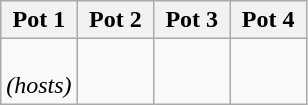<table class="wikitable">
<tr>
<th width="25%">Pot 1</th>
<th width="25%">Pot 2</th>
<th width="25%">Pot 3</th>
<th width="25%">Pot 4</th>
</tr>
<tr>
<td><br> <em>(hosts)</em></td>
<td><br></td>
<td><br></td>
<td></td>
</tr>
</table>
